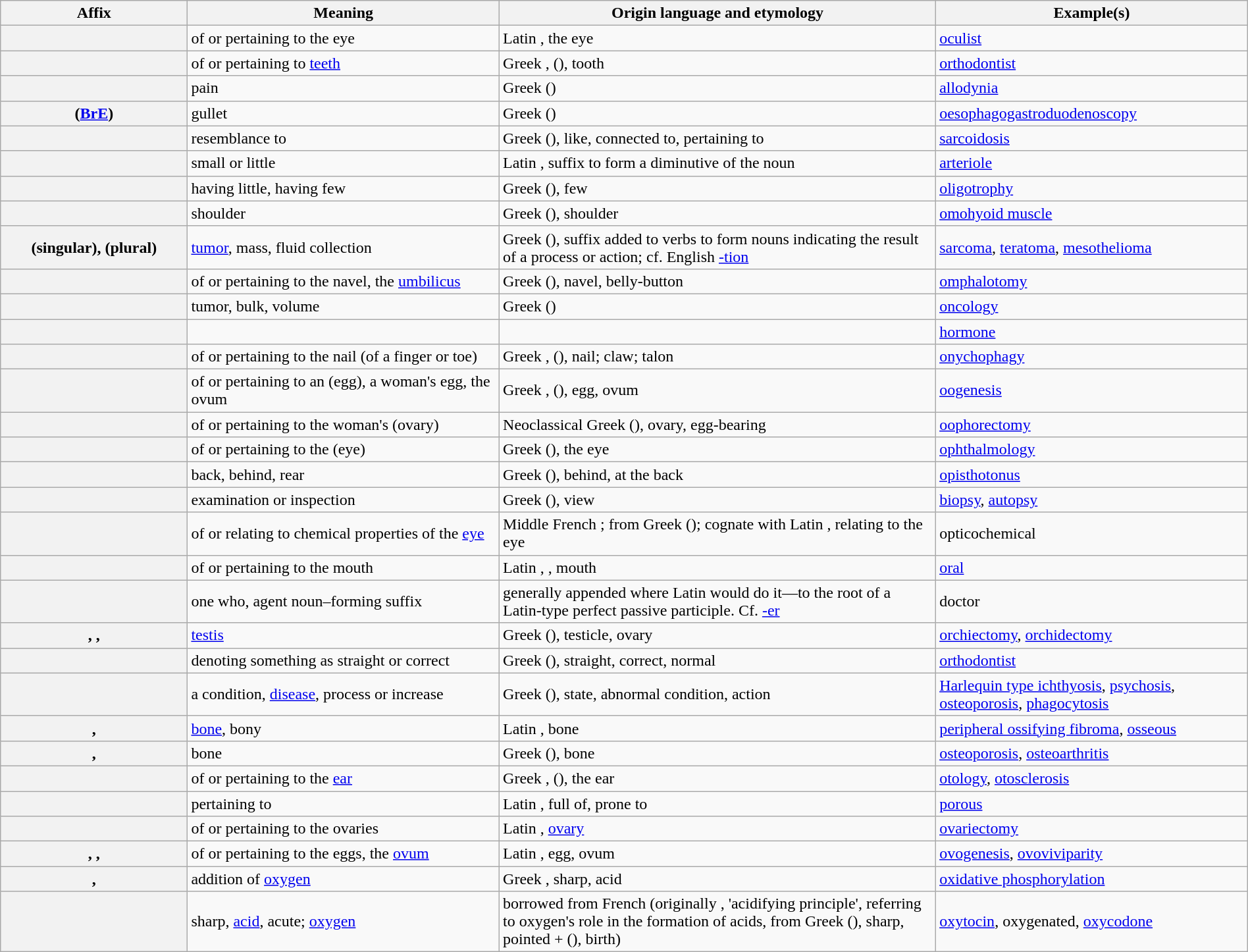<table class="wikitable plainrowheaders" style="width:100%;">
<tr>
<th scope="col" style="width: 15%">Affix</th>
<th scope="col" style="width: 25%">Meaning</th>
<th scope="col" style="width: 35%">Origin language and etymology</th>
<th scope="col" style="width: 25%">Example(s)</th>
</tr>
<tr>
<th scope="row"><strong></strong></th>
<td>of or pertaining to the eye</td>
<td>Latin , the eye</td>
<td><a href='#'>oculist</a></td>
</tr>
<tr>
<th scope="row"><strong></strong></th>
<td>of or pertaining to <a href='#'>teeth</a></td>
<td>Greek ,  (), tooth</td>
<td><a href='#'>orthodontist</a></td>
</tr>
<tr>
<th scope="row"><strong></strong></th>
<td>pain</td>
<td>Greek  ()</td>
<td><a href='#'>allodynia</a></td>
</tr>
<tr>
<th scope="row"><strong></strong> (<a href='#'>BrE</a>)</th>
<td>gullet</td>
<td>Greek  ()</td>
<td><a href='#'>oesophagogastroduodenoscopy</a></td>
</tr>
<tr>
<th scope="row"><strong></strong></th>
<td>resemblance to</td>
<td>Greek  (), like, connected to, pertaining to</td>
<td><a href='#'>sarcoidosis</a></td>
</tr>
<tr>
<th scope="row"><strong></strong></th>
<td>small or little</td>
<td>Latin , suffix to form a diminutive of the noun</td>
<td><a href='#'>arteriole</a></td>
</tr>
<tr>
<th scope="row"><strong></strong></th>
<td>having little, having few</td>
<td>Greek  (), few</td>
<td><a href='#'>oligotrophy</a></td>
</tr>
<tr>
<th scope="row"><strong></strong></th>
<td>shoulder</td>
<td>Greek  (), shoulder</td>
<td><a href='#'>omohyoid muscle</a></td>
</tr>
<tr>
<th scope="row"><strong></strong> (singular), <strong></strong> (plural)</th>
<td><a href='#'>tumor</a>, mass, fluid collection</td>
<td>Greek  (), suffix added to verbs to form nouns indicating the result of a process or action; cf. English <a href='#'>-tion</a></td>
<td><a href='#'>sarcoma</a>, <a href='#'>teratoma</a>, <a href='#'>mesothelioma</a></td>
</tr>
<tr>
<th scope="row"><strong></strong></th>
<td>of or pertaining to the navel, the <a href='#'>umbilicus</a></td>
<td>Greek  (), navel, belly-button</td>
<td><a href='#'>omphalotomy</a></td>
</tr>
<tr>
<th scope="row"><strong></strong></th>
<td>tumor, bulk, volume</td>
<td>Greek  ()</td>
<td><a href='#'>oncology</a></td>
</tr>
<tr>
<th scope="row"><strong></strong></th>
<td></td>
<td></td>
<td><a href='#'>hormone</a></td>
</tr>
<tr>
<th scope="row"> <strong></strong></th>
<td>of or pertaining to the nail (of a finger or toe)</td>
<td>Greek ,  (), nail; claw; talon</td>
<td><a href='#'>onychophagy</a></td>
</tr>
<tr>
<th scope="row"><strong></strong></th>
<td>of or pertaining to an (egg), a woman's egg, the ovum</td>
<td>Greek ,  (), egg, ovum</td>
<td><a href='#'>oogenesis</a></td>
</tr>
<tr>
<th scope="row"><strong></strong></th>
<td>of or pertaining to the woman's (ovary)</td>
<td>Neoclassical Greek  (), ovary, egg-bearing</td>
<td><a href='#'>oophorectomy</a></td>
</tr>
<tr>
<th scope="row"><strong></strong></th>
<td>of or pertaining to the (eye)</td>
<td>Greek  (), the eye</td>
<td><a href='#'>ophthalmology</a></td>
</tr>
<tr>
<th scope="row"><strong></strong></th>
<td>back, behind, rear</td>
<td>Greek  (), behind, at the back</td>
<td><a href='#'>opisthotonus</a></td>
</tr>
<tr>
<th scope="row"><strong></strong></th>
<td>examination or inspection</td>
<td>Greek  (), view</td>
<td><a href='#'>biopsy</a>, <a href='#'>autopsy</a></td>
</tr>
<tr>
<th scope="row"><strong></strong></th>
<td>of or relating to chemical properties of the <a href='#'>eye</a></td>
<td>Middle French ; from Greek  (); cognate with Latin , relating to the eye</td>
<td>opticochemical</td>
</tr>
<tr>
<th scope="row"><strong></strong></th>
<td>of or pertaining to the mouth</td>
<td>Latin , , mouth</td>
<td><a href='#'>oral</a></td>
</tr>
<tr>
<th scope="row"><strong></strong></th>
<td>one who, agent noun–forming suffix</td>
<td>generally appended where Latin would do it—to the root of a Latin-type perfect passive participle. Cf. <a href='#'>-er</a></td>
<td>doctor</td>
</tr>
<tr>
<th scope="row"><strong></strong>, <strong></strong>, <strong></strong></th>
<td><a href='#'>testis</a></td>
<td>Greek  (), testicle, ovary</td>
<td><a href='#'>orchiectomy</a>, <a href='#'>orchidectomy</a></td>
</tr>
<tr>
<th scope="row"><strong></strong></th>
<td>denoting something as straight or correct</td>
<td>Greek  (), straight, correct, normal</td>
<td><a href='#'>orthodontist</a></td>
</tr>
<tr>
<th scope="row"><strong></strong></th>
<td>a condition, <a href='#'>disease</a>, process or increase</td>
<td>Greek  (), state, abnormal condition, action</td>
<td><a href='#'>Harlequin type ichthyosis</a>, <a href='#'>psychosis</a>, <a href='#'>osteoporosis</a>, <a href='#'>phagocytosis</a></td>
</tr>
<tr>
<th scope="row"><strong></strong>, <strong></strong></th>
<td><a href='#'>bone</a>, bony</td>
<td>Latin , bone</td>
<td><a href='#'>peripheral ossifying fibroma</a>, <a href='#'>osseous</a></td>
</tr>
<tr>
<th scope="row"><strong></strong>, <strong></strong></th>
<td>bone</td>
<td>Greek  (), bone</td>
<td><a href='#'>osteoporosis</a>, <a href='#'>osteoarthritis</a></td>
</tr>
<tr>
<th scope="row"><strong></strong></th>
<td>of or pertaining to the <a href='#'>ear</a></td>
<td>Greek ,  (), the ear</td>
<td><a href='#'>otology</a>, <a href='#'>otosclerosis</a></td>
</tr>
<tr>
<th scope="row"><strong></strong></th>
<td>pertaining to</td>
<td>Latin , full of, prone to</td>
<td><a href='#'>porous</a></td>
</tr>
<tr>
<th scope="row"><strong></strong></th>
<td>of or pertaining to the ovaries</td>
<td>Latin , <a href='#'>ovary</a></td>
<td><a href='#'>ovariectomy</a></td>
</tr>
<tr>
<th scope="row"><strong></strong>, <strong></strong>, <strong></strong></th>
<td>of or pertaining to the eggs, the <a href='#'>ovum</a></td>
<td>Latin , egg, ovum</td>
<td><a href='#'>ovogenesis</a>, <a href='#'>ovoviviparity</a></td>
</tr>
<tr>
<th scope="row"><strong></strong>, <strong></strong></th>
<td>addition of <a href='#'>oxygen</a></td>
<td>Greek , sharp, acid</td>
<td><a href='#'>oxidative phosphorylation</a></td>
</tr>
<tr>
<th scope="row"><strong></strong></th>
<td>sharp, <a href='#'>acid</a>, acute; <a href='#'>oxygen</a></td>
<td>borrowed from French  (originally , 'acidifying principle', referring to oxygen's role in the formation of acids, from Greek  (), sharp, pointed +  (), birth)</td>
<td><a href='#'>oxytocin</a>, oxygenated, <a href='#'>oxycodone</a></td>
</tr>
</table>
